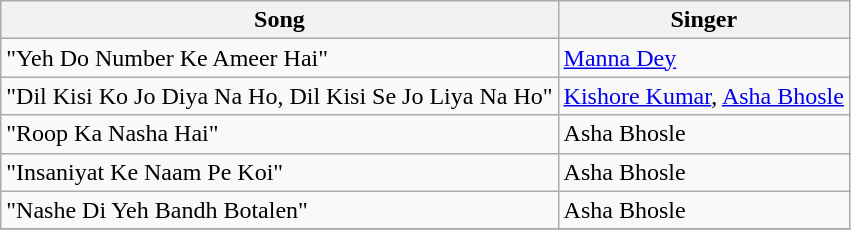<table class="wikitable">
<tr>
<th>Song</th>
<th>Singer</th>
</tr>
<tr>
<td>"Yeh Do Number Ke Ameer Hai"</td>
<td><a href='#'>Manna Dey</a></td>
</tr>
<tr>
<td>"Dil Kisi Ko Jo Diya Na Ho, Dil Kisi Se Jo Liya Na Ho"</td>
<td><a href='#'>Kishore Kumar</a>, <a href='#'>Asha Bhosle</a></td>
</tr>
<tr>
<td>"Roop Ka Nasha Hai"</td>
<td>Asha Bhosle</td>
</tr>
<tr>
<td>"Insaniyat Ke Naam Pe Koi"</td>
<td>Asha Bhosle</td>
</tr>
<tr>
<td>"Nashe Di Yeh Bandh Botalen"</td>
<td>Asha Bhosle</td>
</tr>
<tr>
</tr>
</table>
